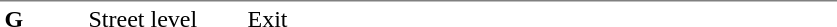<table table border=0 cellspacing=0 cellpadding=3>
<tr>
<td style="border-top:solid 1px gray;" width=50 valign=top><strong>G</strong></td>
<td style="border-top:solid 1px gray;" width=100 valign=top>Street level</td>
<td style="border-top:solid 1px gray;" width=390 valign=top>Exit</td>
</tr>
</table>
